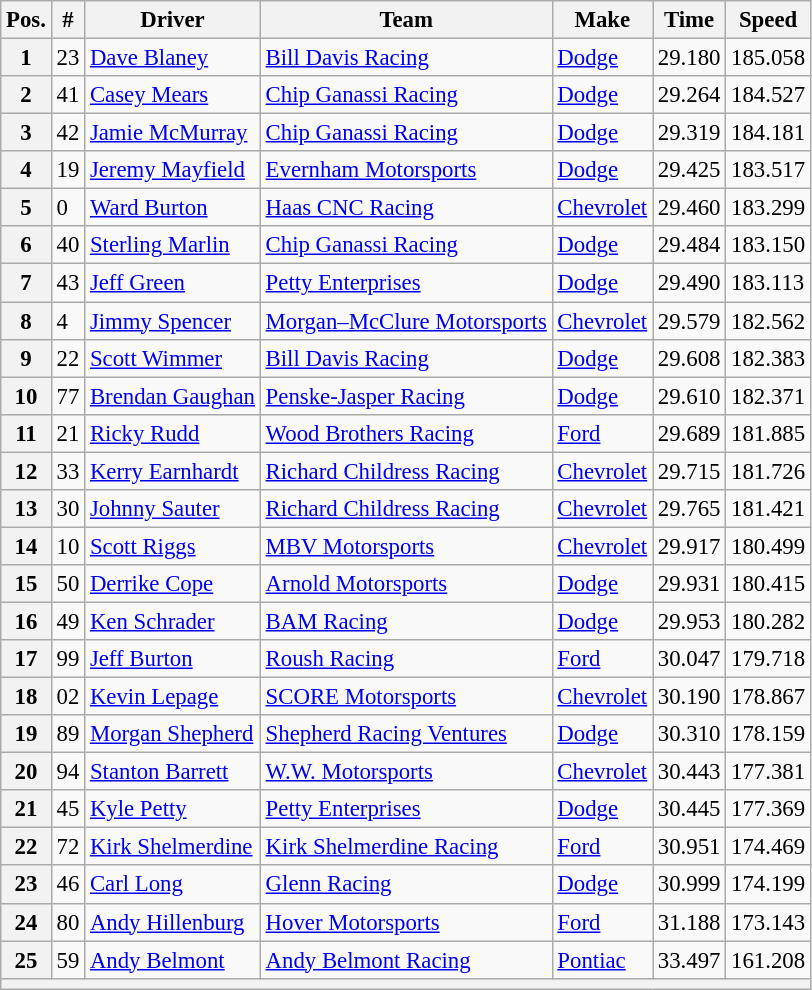<table class="wikitable" style="font-size:95%">
<tr>
<th>Pos.</th>
<th>#</th>
<th>Driver</th>
<th>Team</th>
<th>Make</th>
<th>Time</th>
<th>Speed</th>
</tr>
<tr>
<th>1</th>
<td>23</td>
<td><a href='#'>Dave Blaney</a></td>
<td><a href='#'>Bill Davis Racing</a></td>
<td><a href='#'>Dodge</a></td>
<td>29.180</td>
<td>185.058</td>
</tr>
<tr>
<th>2</th>
<td>41</td>
<td><a href='#'>Casey Mears</a></td>
<td><a href='#'>Chip Ganassi Racing</a></td>
<td><a href='#'>Dodge</a></td>
<td>29.264</td>
<td>184.527</td>
</tr>
<tr>
<th>3</th>
<td>42</td>
<td><a href='#'>Jamie McMurray</a></td>
<td><a href='#'>Chip Ganassi Racing</a></td>
<td><a href='#'>Dodge</a></td>
<td>29.319</td>
<td>184.181</td>
</tr>
<tr>
<th>4</th>
<td>19</td>
<td><a href='#'>Jeremy Mayfield</a></td>
<td><a href='#'>Evernham Motorsports</a></td>
<td><a href='#'>Dodge</a></td>
<td>29.425</td>
<td>183.517</td>
</tr>
<tr>
<th>5</th>
<td>0</td>
<td><a href='#'>Ward Burton</a></td>
<td><a href='#'>Haas CNC Racing</a></td>
<td><a href='#'>Chevrolet</a></td>
<td>29.460</td>
<td>183.299</td>
</tr>
<tr>
<th>6</th>
<td>40</td>
<td><a href='#'>Sterling Marlin</a></td>
<td><a href='#'>Chip Ganassi Racing</a></td>
<td><a href='#'>Dodge</a></td>
<td>29.484</td>
<td>183.150</td>
</tr>
<tr>
<th>7</th>
<td>43</td>
<td><a href='#'>Jeff Green</a></td>
<td><a href='#'>Petty Enterprises</a></td>
<td><a href='#'>Dodge</a></td>
<td>29.490</td>
<td>183.113</td>
</tr>
<tr>
<th>8</th>
<td>4</td>
<td><a href='#'>Jimmy Spencer</a></td>
<td><a href='#'>Morgan–McClure Motorsports</a></td>
<td><a href='#'>Chevrolet</a></td>
<td>29.579</td>
<td>182.562</td>
</tr>
<tr>
<th>9</th>
<td>22</td>
<td><a href='#'>Scott Wimmer</a></td>
<td><a href='#'>Bill Davis Racing</a></td>
<td><a href='#'>Dodge</a></td>
<td>29.608</td>
<td>182.383</td>
</tr>
<tr>
<th>10</th>
<td>77</td>
<td><a href='#'>Brendan Gaughan</a></td>
<td><a href='#'>Penske-Jasper Racing</a></td>
<td><a href='#'>Dodge</a></td>
<td>29.610</td>
<td>182.371</td>
</tr>
<tr>
<th>11</th>
<td>21</td>
<td><a href='#'>Ricky Rudd</a></td>
<td><a href='#'>Wood Brothers Racing</a></td>
<td><a href='#'>Ford</a></td>
<td>29.689</td>
<td>181.885</td>
</tr>
<tr>
<th>12</th>
<td>33</td>
<td><a href='#'>Kerry Earnhardt</a></td>
<td><a href='#'>Richard Childress Racing</a></td>
<td><a href='#'>Chevrolet</a></td>
<td>29.715</td>
<td>181.726</td>
</tr>
<tr>
<th>13</th>
<td>30</td>
<td><a href='#'>Johnny Sauter</a></td>
<td><a href='#'>Richard Childress Racing</a></td>
<td><a href='#'>Chevrolet</a></td>
<td>29.765</td>
<td>181.421</td>
</tr>
<tr>
<th>14</th>
<td>10</td>
<td><a href='#'>Scott Riggs</a></td>
<td><a href='#'>MBV Motorsports</a></td>
<td><a href='#'>Chevrolet</a></td>
<td>29.917</td>
<td>180.499</td>
</tr>
<tr>
<th>15</th>
<td>50</td>
<td><a href='#'>Derrike Cope</a></td>
<td><a href='#'>Arnold Motorsports</a></td>
<td><a href='#'>Dodge</a></td>
<td>29.931</td>
<td>180.415</td>
</tr>
<tr>
<th>16</th>
<td>49</td>
<td><a href='#'>Ken Schrader</a></td>
<td><a href='#'>BAM Racing</a></td>
<td><a href='#'>Dodge</a></td>
<td>29.953</td>
<td>180.282</td>
</tr>
<tr>
<th>17</th>
<td>99</td>
<td><a href='#'>Jeff Burton</a></td>
<td><a href='#'>Roush Racing</a></td>
<td><a href='#'>Ford</a></td>
<td>30.047</td>
<td>179.718</td>
</tr>
<tr>
<th>18</th>
<td>02</td>
<td><a href='#'>Kevin Lepage</a></td>
<td><a href='#'>SCORE Motorsports</a></td>
<td><a href='#'>Chevrolet</a></td>
<td>30.190</td>
<td>178.867</td>
</tr>
<tr>
<th>19</th>
<td>89</td>
<td><a href='#'>Morgan Shepherd</a></td>
<td><a href='#'>Shepherd Racing Ventures</a></td>
<td><a href='#'>Dodge</a></td>
<td>30.310</td>
<td>178.159</td>
</tr>
<tr>
<th>20</th>
<td>94</td>
<td><a href='#'>Stanton Barrett</a></td>
<td><a href='#'>W.W. Motorsports</a></td>
<td><a href='#'>Chevrolet</a></td>
<td>30.443</td>
<td>177.381</td>
</tr>
<tr>
<th>21</th>
<td>45</td>
<td><a href='#'>Kyle Petty</a></td>
<td><a href='#'>Petty Enterprises</a></td>
<td><a href='#'>Dodge</a></td>
<td>30.445</td>
<td>177.369</td>
</tr>
<tr>
<th>22</th>
<td>72</td>
<td><a href='#'>Kirk Shelmerdine</a></td>
<td><a href='#'>Kirk Shelmerdine Racing</a></td>
<td><a href='#'>Ford</a></td>
<td>30.951</td>
<td>174.469</td>
</tr>
<tr>
<th>23</th>
<td>46</td>
<td><a href='#'>Carl Long</a></td>
<td><a href='#'>Glenn Racing</a></td>
<td><a href='#'>Dodge</a></td>
<td>30.999</td>
<td>174.199</td>
</tr>
<tr>
<th>24</th>
<td>80</td>
<td><a href='#'>Andy Hillenburg</a></td>
<td><a href='#'>Hover Motorsports</a></td>
<td><a href='#'>Ford</a></td>
<td>31.188</td>
<td>173.143</td>
</tr>
<tr>
<th>25</th>
<td>59</td>
<td><a href='#'>Andy Belmont</a></td>
<td><a href='#'>Andy Belmont Racing</a></td>
<td><a href='#'>Pontiac</a></td>
<td>33.497</td>
<td>161.208</td>
</tr>
<tr>
<th colspan="7"></th>
</tr>
</table>
